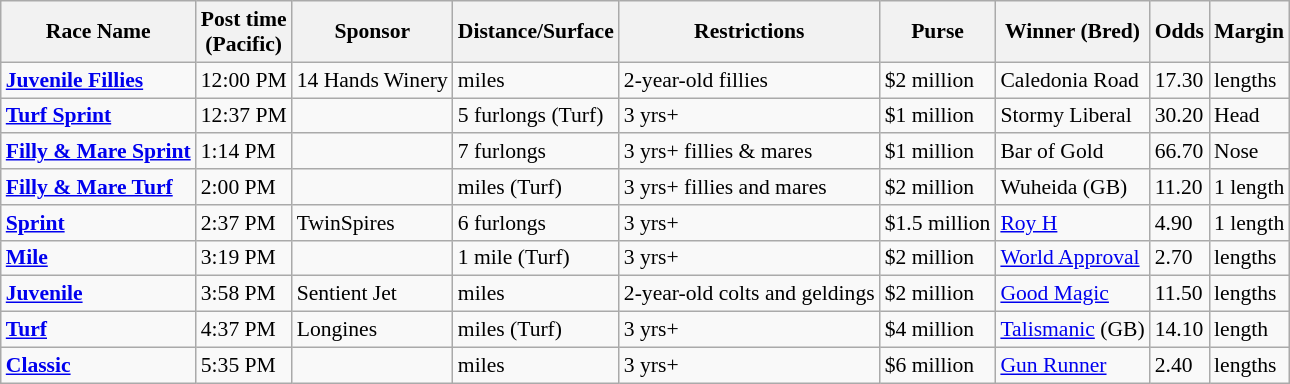<table class="wikitable sortable" style="font-size:90%">
<tr>
<th>Race Name</th>
<th>Post time <br> (Pacific)</th>
<th>Sponsor</th>
<th>Distance/Surface</th>
<th>Restrictions</th>
<th>Purse</th>
<th>Winner (Bred)</th>
<th>Odds</th>
<th>Margin</th>
</tr>
<tr>
<td><strong><a href='#'>Juvenile Fillies</a></strong></td>
<td>12:00 PM</td>
<td>14 Hands Winery</td>
<td> miles</td>
<td>2-year-old fillies</td>
<td>$2 million</td>
<td>Caledonia Road</td>
<td>17.30</td>
<td> lengths</td>
</tr>
<tr>
<td><strong><a href='#'>Turf Sprint</a></strong></td>
<td>12:37 PM</td>
<td></td>
<td>5 furlongs (Turf)</td>
<td>3 yrs+</td>
<td>$1 million</td>
<td>Stormy Liberal</td>
<td>30.20</td>
<td>Head</td>
</tr>
<tr>
<td><strong><a href='#'>Filly & Mare Sprint</a></strong></td>
<td>1:14 PM</td>
<td></td>
<td>7 furlongs</td>
<td>3 yrs+ fillies & mares</td>
<td>$1 million</td>
<td>Bar of Gold</td>
<td>66.70</td>
<td>Nose</td>
</tr>
<tr>
<td><strong><a href='#'>Filly & Mare Turf</a></strong></td>
<td>2:00 PM</td>
<td></td>
<td> miles (Turf)</td>
<td>3 yrs+ fillies and mares</td>
<td>$2 million</td>
<td>Wuheida (GB)</td>
<td>11.20</td>
<td>1 length</td>
</tr>
<tr>
<td><strong><a href='#'>Sprint</a></strong></td>
<td>2:37 PM</td>
<td>TwinSpires</td>
<td>6 furlongs</td>
<td>3 yrs+</td>
<td>$1.5 million</td>
<td><a href='#'>Roy H</a></td>
<td>4.90</td>
<td>1 length</td>
</tr>
<tr>
<td><strong><a href='#'>Mile</a></strong></td>
<td>3:19 PM</td>
<td></td>
<td>1 mile (Turf)</td>
<td>3 yrs+</td>
<td>$2 million</td>
<td><a href='#'>World Approval</a></td>
<td>2.70</td>
<td> lengths</td>
</tr>
<tr>
<td><strong><a href='#'>Juvenile</a></strong></td>
<td>3:58 PM</td>
<td>Sentient Jet</td>
<td> miles</td>
<td>2-year-old colts and geldings</td>
<td>$2 million</td>
<td><a href='#'>Good Magic</a></td>
<td>11.50</td>
<td> lengths</td>
</tr>
<tr>
<td><strong><a href='#'>Turf</a></strong></td>
<td>4:37 PM</td>
<td>Longines</td>
<td> miles (Turf)</td>
<td>3 yrs+</td>
<td>$4 million</td>
<td><a href='#'>Talismanic</a> (GB)</td>
<td>14.10</td>
<td> length</td>
</tr>
<tr>
<td><strong><a href='#'>Classic</a></strong></td>
<td>5:35 PM</td>
<td></td>
<td> miles</td>
<td>3 yrs+</td>
<td>$6 million</td>
<td><a href='#'>Gun Runner</a></td>
<td>2.40</td>
<td> lengths</td>
</tr>
</table>
